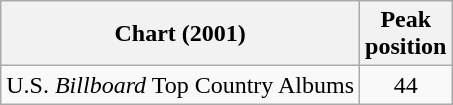<table class="wikitable">
<tr>
<th>Chart (2001)</th>
<th>Peak<br>position</th>
</tr>
<tr>
<td>U.S. <em>Billboard</em> Top Country Albums</td>
<td style="text-align:center;">44</td>
</tr>
</table>
